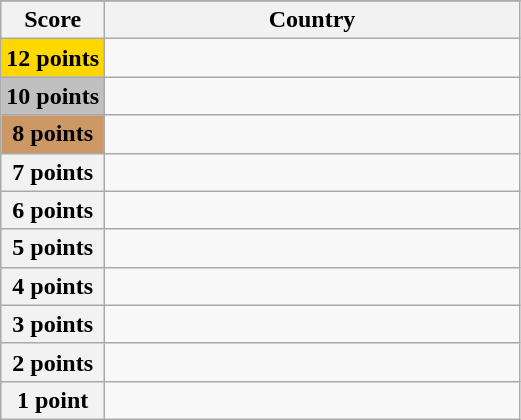<table class="wikitable">
<tr>
</tr>
<tr>
<th scope="col" width="20%">Score</th>
<th scope="col">Country</th>
</tr>
<tr>
<th scope="row" style="background:gold">12 points</th>
<td></td>
</tr>
<tr>
<th scope="row" style="background:silver">10 points</th>
<td></td>
</tr>
<tr>
<th scope="row" style="background:#CC9966">8 points</th>
<td></td>
</tr>
<tr>
<th scope="row">7 points</th>
<td></td>
</tr>
<tr>
<th scope="row">6 points</th>
<td></td>
</tr>
<tr>
<th scope="row">5 points</th>
<td></td>
</tr>
<tr>
<th scope="row">4 points</th>
<td></td>
</tr>
<tr>
<th scope="row">3 points</th>
<td></td>
</tr>
<tr>
<th scope="row">2 points</th>
<td></td>
</tr>
<tr>
<th scope="row">1 point</th>
<td></td>
</tr>
</table>
